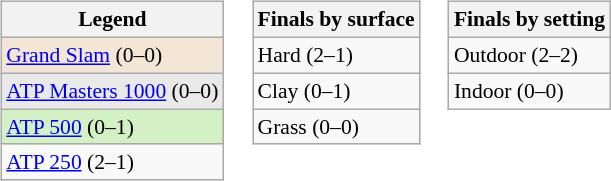<table>
<tr valign="top">
<td><br><table class="wikitable" style=font-size:90%>
<tr>
<th>Legend</th>
</tr>
<tr style="background:#f3e6d7;">
<td><a href='#'>Grand Slam</a> (0–0)</td>
</tr>
<tr style="background:#e9e9e9;">
<td><a href='#'>ATP Masters 1000</a> (0–0)</td>
</tr>
<tr style="background:#d4f1c5;">
<td><a href='#'>ATP 500</a> (0–1)</td>
</tr>
<tr>
<td><a href='#'>ATP 250</a> (2–1)</td>
</tr>
</table>
</td>
<td><br><table class="wikitable" style=font-size:90%>
<tr>
<th>Finals by surface</th>
</tr>
<tr>
<td>Hard (2–1)</td>
</tr>
<tr>
<td>Clay (0–1)</td>
</tr>
<tr>
<td>Grass (0–0)</td>
</tr>
</table>
</td>
<td><br><table class="wikitable" style=font-size:90%>
<tr>
<th>Finals by setting</th>
</tr>
<tr>
<td>Outdoor (2–2)</td>
</tr>
<tr>
<td>Indoor (0–0)</td>
</tr>
</table>
</td>
</tr>
</table>
